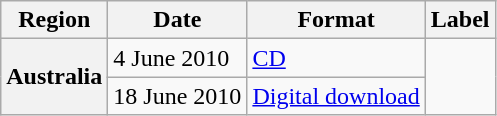<table class="wikitable plainrowheaders">
<tr>
<th scope="col">Region</th>
<th scope="col">Date</th>
<th scope="col">Format</th>
<th scope="col">Label</th>
</tr>
<tr>
<th scope="row" rowspan="2">Australia</th>
<td>4 June 2010</td>
<td><a href='#'>CD</a></td>
<td rowspan="2"></td>
</tr>
<tr>
<td>18 June 2010</td>
<td><a href='#'>Digital download</a></td>
</tr>
</table>
